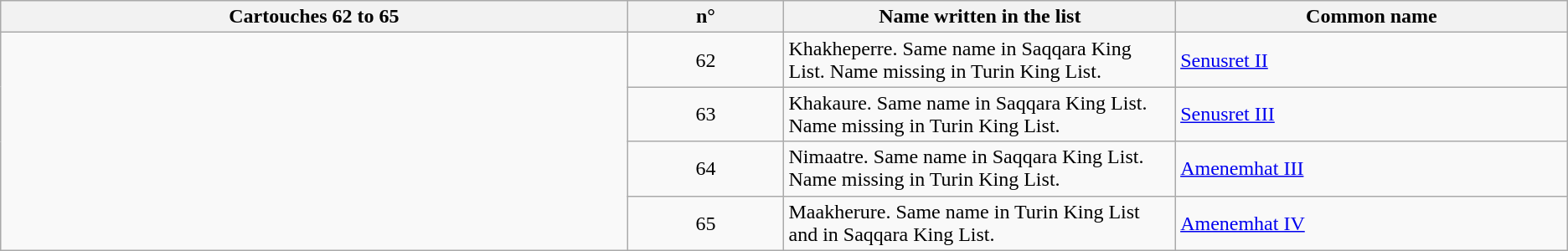<table class="wikitable">
<tr>
<th width = "40%">Cartouches 62 to 65</th>
<th width = "10%">n°</th>
<th width = "25%">Name written in the list</th>
<th width = "25%">Common name</th>
</tr>
<tr>
<td rowspan = "4"></td>
<td align = "center">62</td>
<td>Khakheperre. Same name in Saqqara King List. Name missing in Turin King List.</td>
<td><a href='#'>Senusret II</a></td>
</tr>
<tr>
<td align = "center">63</td>
<td>Khakaure. Same name in Saqqara King List. Name missing in Turin King List.</td>
<td><a href='#'>Senusret III</a></td>
</tr>
<tr>
<td align = "center">64</td>
<td>Nimaatre. Same name in Saqqara King List. Name missing in Turin King List.</td>
<td><a href='#'>Amenemhat III</a></td>
</tr>
<tr>
<td align = "center">65</td>
<td>Maakherure. Same name in Turin King List and in Saqqara King List.</td>
<td><a href='#'>Amenemhat IV</a></td>
</tr>
</table>
